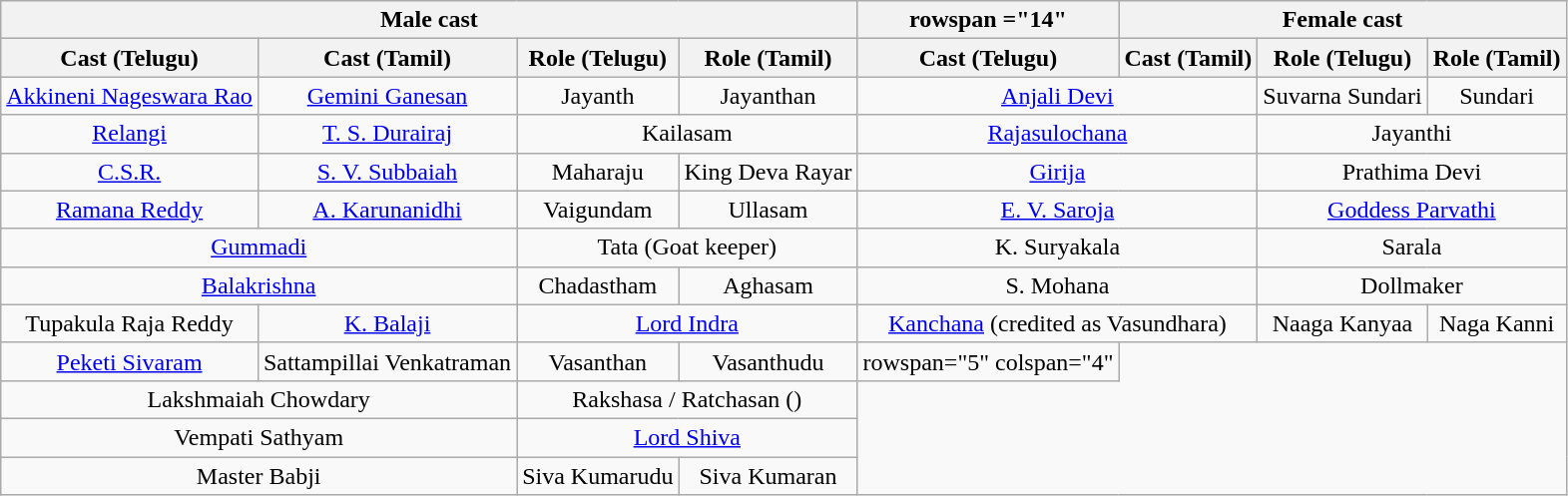<table class="wikitable">
<tr>
<th colspan="4">Male cast</th>
<th>rowspan ="14" </th>
<th colspan="4">Female cast</th>
</tr>
<tr>
<th>Cast (Telugu)</th>
<th>Cast (Tamil)</th>
<th>Role (Telugu)</th>
<th>Role (Tamil)</th>
<th>Cast (Telugu)</th>
<th>Cast (Tamil)</th>
<th>Role (Telugu)</th>
<th>Role (Tamil)</th>
</tr>
<tr>
<td style="text-align:center;"><a href='#'>Akkineni Nageswara Rao</a></td>
<td style="text-align:center;"><a href='#'>Gemini Ganesan</a></td>
<td style="text-align:center;">Jayanth</td>
<td style="text-align:center;">Jayanthan</td>
<td colspan="2" style="text-align:center;"><a href='#'>Anjali Devi</a></td>
<td style="text-align:center;">Suvarna Sundari</td>
<td style="text-align:center;">Sundari</td>
</tr>
<tr>
<td style="text-align:center;"><a href='#'>Relangi</a></td>
<td style="text-align:center;"><a href='#'>T. S. Durairaj</a></td>
<td colspan="2" style="text-align:center;">Kailasam</td>
<td colspan="2" style="text-align:center;"><a href='#'>Rajasulochana</a></td>
<td colspan="2" style="text-align:center;">Jayanthi</td>
</tr>
<tr>
<td style="text-align:center;"><a href='#'>C.S.R.</a></td>
<td style="text-align:center;"><a href='#'>S. V. Subbaiah</a></td>
<td style="text-align:center;">Maharaju</td>
<td style="text-align:center;">King Deva Rayar</td>
<td colspan="2" style="text-align:center;"><a href='#'>Girija</a></td>
<td colspan="2" style="text-align:center;">Prathima Devi</td>
</tr>
<tr>
<td style="text-align:center;"><a href='#'>Ramana Reddy</a></td>
<td style="text-align:center;"><a href='#'>A. Karunanidhi</a></td>
<td style="text-align:center;">Vaigundam</td>
<td style="text-align:center;">Ullasam</td>
<td colspan="2" style="text-align:center;"><a href='#'>E. V. Saroja</a></td>
<td colspan="2" style="text-align:center;"><a href='#'>Goddess Parvathi</a></td>
</tr>
<tr>
<td colspan="2" style="text-align:center;"><a href='#'>Gummadi</a></td>
<td colspan="2" style="text-align:center;">Tata (Goat keeper)</td>
<td colspan="2" style="text-align:center;">K. Suryakala</td>
<td colspan="2" style="text-align:center;">Sarala</td>
</tr>
<tr>
<td colspan="2" style="text-align:center;"><a href='#'>Balakrishna</a></td>
<td style="text-align:center;">Chadastham</td>
<td style="text-align:center;">Aghasam</td>
<td colspan="2" style="text-align:center;">S. Mohana</td>
<td colspan="2" style="text-align:center;">Dollmaker</td>
</tr>
<tr>
<td style="text-align:center;">Tupakula Raja Reddy</td>
<td style="text-align:center;"><a href='#'>K. Balaji</a></td>
<td colspan="2" style="text-align:center;"><a href='#'>Lord Indra</a></td>
<td colspan="2" style="text-align:center;"><a href='#'>Kanchana</a>  (credited as Vasundhara)</td>
<td style="text-align:center;">Naaga Kanyaa</td>
<td style="text-align:center;">Naga Kanni</td>
</tr>
<tr>
<td style="text-align:center;"><a href='#'>Peketi Sivaram</a></td>
<td style="text-align:center;">Sattampillai Venkatraman</td>
<td style="text-align:center;">Vasanthan</td>
<td style="text-align:center;">Vasanthudu</td>
<td>rowspan="5" colspan="4" </td>
</tr>
<tr>
<td colspan="2" style="text-align:center;">Lakshmaiah Chowdary</td>
<td colspan="2" style="text-align:center;">Rakshasa / Ratchasan ()</td>
</tr>
<tr>
<td colspan="2" style="text-align:center;">Vempati Sathyam</td>
<td colspan="2" style="text-align:center;"><a href='#'>Lord Shiva</a></td>
</tr>
<tr>
<td colspan="2" style="text-align:center;">Master Babji</td>
<td style="text-align:center;">Siva Kumarudu</td>
<td style="text-align:center;">Siva Kumaran</td>
</tr>
</table>
